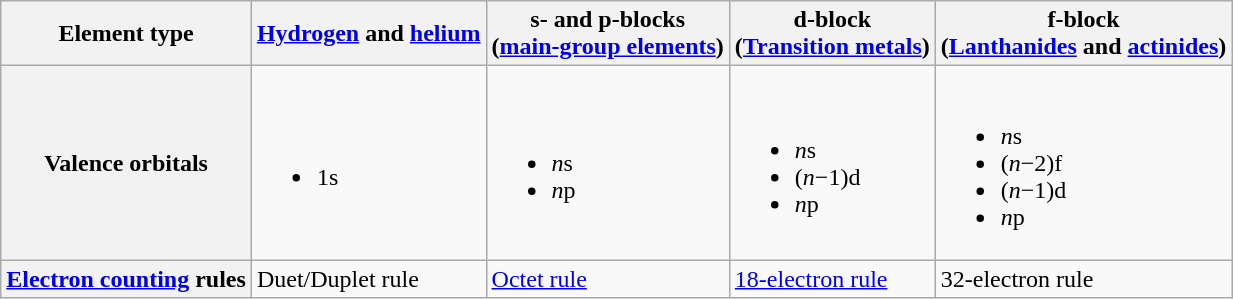<table class="wikitable">
<tr>
<th>Element type</th>
<th><a href='#'>Hydrogen</a> and <a href='#'>helium</a></th>
<th>s- and p-blocks<br>(<a href='#'>main-group elements</a>)</th>
<th>d-block<br>(<a href='#'>Transition metals</a>)</th>
<th>f-block<br>(<a href='#'>Lanthanides</a> and <a href='#'>actinides</a>)</th>
</tr>
<tr>
<th>Valence orbitals</th>
<td><br><ul><li>1s</li></ul></td>
<td><br><ul><li><em>n</em>s</li><li><em>n</em>p</li></ul></td>
<td><br><ul><li><em>n</em>s</li><li>(<em>n</em>−1)d</li><li><em>n</em>p</li></ul></td>
<td><br><ul><li><em>n</em>s</li><li>(<em>n</em>−2)f</li><li>(<em>n</em>−1)d</li><li><em>n</em>p</li></ul></td>
</tr>
<tr>
<th><a href='#'>Electron counting</a> rules</th>
<td>Duet/Duplet rule</td>
<td><a href='#'>Octet rule</a></td>
<td><a href='#'>18-electron rule</a></td>
<td>32-electron rule</td>
</tr>
</table>
